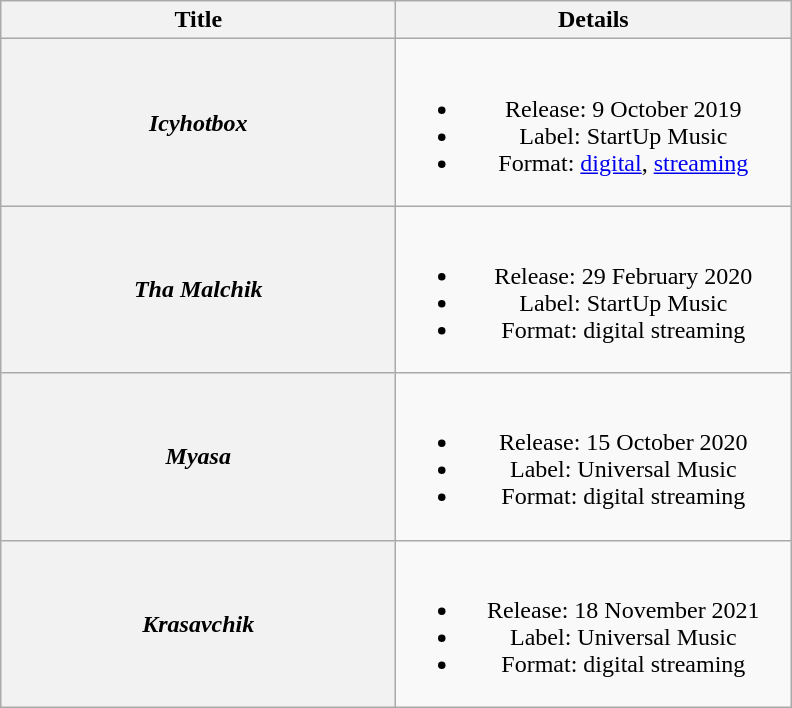<table class="wikitable plainrowheaders" style="text-align:center;">
<tr>
<th rowspan="1" scope="col" style="width:16em;">Title</th>
<th scope="col" style="width:16em;">Details</th>
</tr>
<tr>
<th><em>Icyhotbox</em></th>
<td><br><ul><li>Release: 9 October 2019</li><li>Label: StartUp Music</li><li>Format: <a href='#'>digital</a>, <a href='#'>streaming</a></li></ul></td>
</tr>
<tr>
<th><em>Tha Malchik</em></th>
<td><br><ul><li>Release: 29 February 2020</li><li>Label: StartUp Music</li><li>Format: digital streaming</li></ul></td>
</tr>
<tr>
<th scope="row"><em>Myasa</em></th>
<td><br><ul><li>Release: 15 October 2020</li><li>Label: Universal Music</li><li>Format: digital streaming</li></ul></td>
</tr>
<tr>
<th><em>Krasavchik</em></th>
<td><br><ul><li>Release: 18 November 2021</li><li>Label: Universal Music</li><li>Format: digital streaming</li></ul></td>
</tr>
</table>
